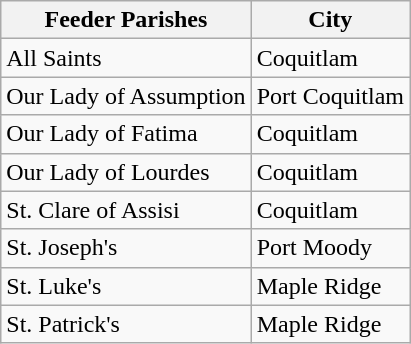<table class="wikitable">
<tr>
<th>Feeder Parishes</th>
<th>City</th>
</tr>
<tr>
<td>All Saints</td>
<td>Coquitlam</td>
</tr>
<tr>
<td>Our Lady of Assumption</td>
<td>Port Coquitlam</td>
</tr>
<tr>
<td>Our Lady of Fatima</td>
<td>Coquitlam</td>
</tr>
<tr>
<td>Our Lady of Lourdes</td>
<td>Coquitlam</td>
</tr>
<tr>
<td>St. Clare of Assisi</td>
<td>Coquitlam</td>
</tr>
<tr>
<td>St. Joseph's</td>
<td>Port Moody</td>
</tr>
<tr>
<td>St. Luke's</td>
<td>Maple Ridge</td>
</tr>
<tr>
<td>St. Patrick's</td>
<td>Maple Ridge</td>
</tr>
</table>
